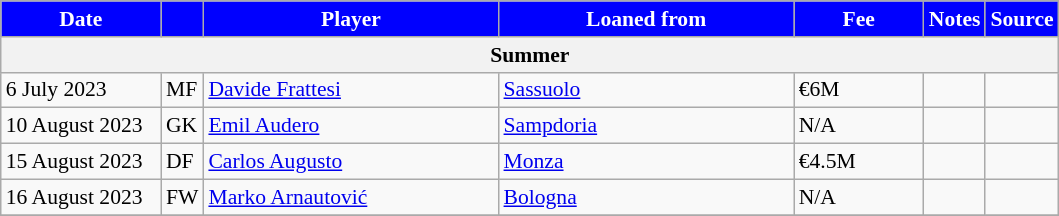<table class="wikitable sortable" style="font-size:90%;">
<tr>
<th style="background:#0000FF; color:white; width:100px;">Date</th>
<th style="background:#0000FF; color:white; width:20px;"></th>
<th style="background:#0000FF; color:white; width:190px;">Player</th>
<th style="background:#0000FF; color:white; width:190px;">Loaned from</th>
<th style="background:#0000FF; color:white; width:80px;">Fee</th>
<th style="background:#0000FF; color:white; width:20px;" class="unsortable">Notes</th>
<th style="background:#0000FF; color:white; width:20px;" class="unsortable">Source</th>
</tr>
<tr>
<th colspan=8>Summer</th>
</tr>
<tr>
<td>6 July 2023</td>
<td>MF</td>
<td> <a href='#'>Davide Frattesi</a></td>
<td> <a href='#'>Sassuolo</a></td>
<td>€6M</td>
<td></td>
<td></td>
</tr>
<tr>
<td>10 August 2023</td>
<td>GK</td>
<td> <a href='#'>Emil Audero</a></td>
<td> <a href='#'>Sampdoria</a></td>
<td>N/A</td>
<td></td>
<td></td>
</tr>
<tr>
<td>15 August 2023</td>
<td>DF</td>
<td> <a href='#'>Carlos Augusto</a></td>
<td> <a href='#'>Monza</a></td>
<td>€4.5M</td>
<td></td>
<td></td>
</tr>
<tr>
<td>16 August 2023</td>
<td>FW</td>
<td> <a href='#'>Marko Arnautović</a></td>
<td> <a href='#'>Bologna</a></td>
<td>N/A</td>
<td></td>
<td></td>
</tr>
<tr>
</tr>
</table>
